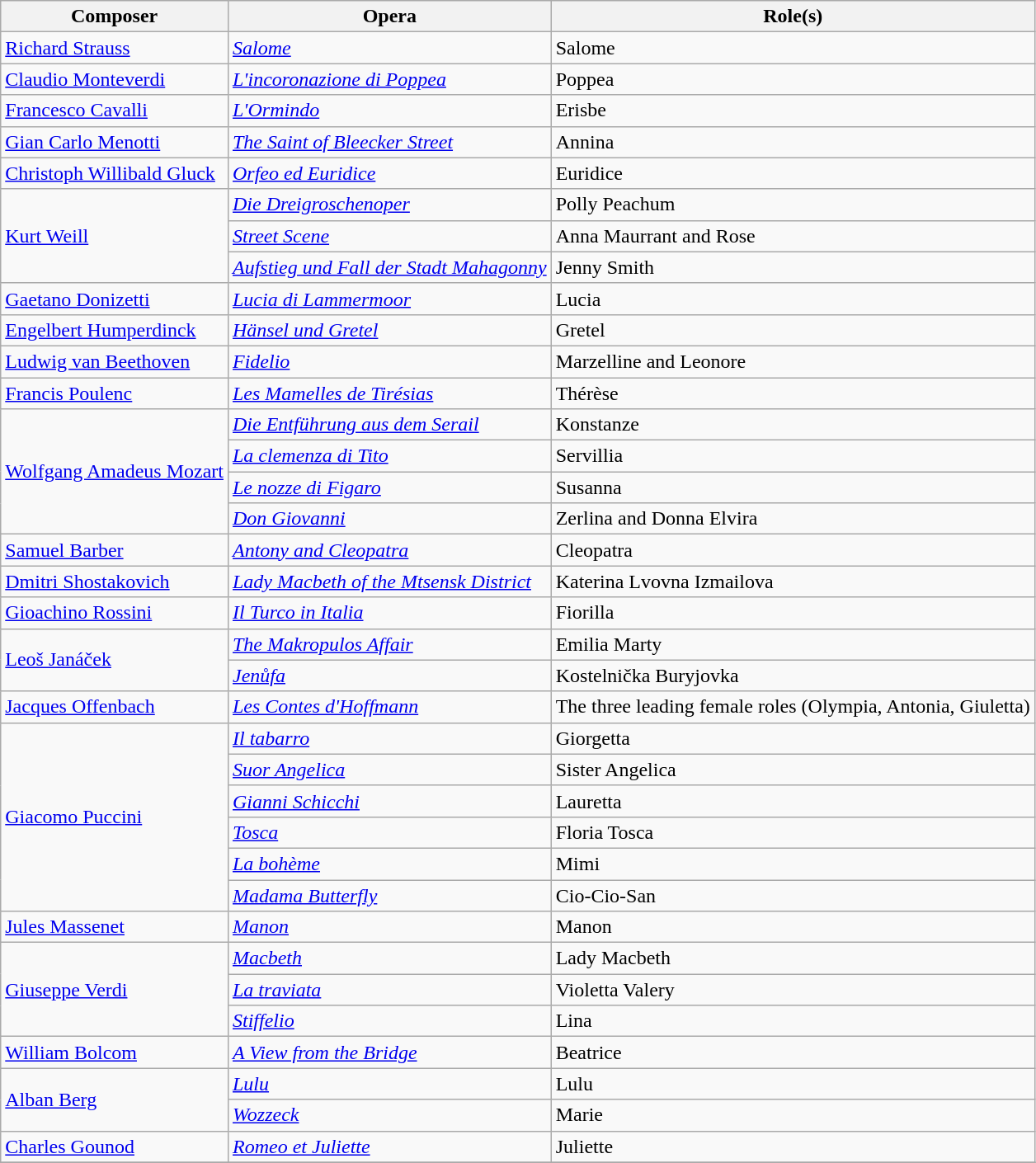<table class="wikitable">
<tr>
<th>Composer</th>
<th>Opera</th>
<th>Role(s)</th>
</tr>
<tr>
<td><a href='#'>Richard Strauss</a></td>
<td><a href='#'><em>Salome</em></a></td>
<td>Salome</td>
</tr>
<tr>
<td><a href='#'>Claudio Monteverdi</a></td>
<td><em><a href='#'>L'incoronazione di Poppea</a></em></td>
<td>Poppea</td>
</tr>
<tr>
<td><a href='#'>Francesco Cavalli</a></td>
<td><a href='#'><em>L'Ormindo</em></a></td>
<td>Erisbe</td>
</tr>
<tr>
<td><a href='#'>Gian Carlo Menotti</a></td>
<td><em><a href='#'>The Saint of Bleecker Street</a></em></td>
<td>Annina</td>
</tr>
<tr>
<td><a href='#'>Christoph Willibald Gluck</a></td>
<td><em><a href='#'>Orfeo ed Euridice</a></em></td>
<td>Euridice</td>
</tr>
<tr>
<td rowspan="3"><a href='#'>Kurt Weill</a></td>
<td><a href='#'><em>Die Dreigroschenoper</em></a></td>
<td>Polly Peachum</td>
</tr>
<tr>
<td><a href='#'><em>Street Scene</em></a></td>
<td>Anna Maurrant and Rose</td>
</tr>
<tr>
<td><em><a href='#'>Aufstieg und Fall der Stadt Mahagonny</a></em></td>
<td>Jenny Smith</td>
</tr>
<tr>
<td><a href='#'>Gaetano Donizetti</a></td>
<td><em><a href='#'>Lucia di Lammermoor</a></em></td>
<td>Lucia</td>
</tr>
<tr>
<td><a href='#'>Engelbert Humperdinck</a></td>
<td><a href='#'><em>Hänsel und Gretel</em></a></td>
<td>Gretel</td>
</tr>
<tr>
<td><a href='#'>Ludwig van Beethoven</a></td>
<td><em><a href='#'>Fidelio</a></em></td>
<td>Marzelline and Leonore</td>
</tr>
<tr>
<td><a href='#'>Francis Poulenc</a></td>
<td><em><a href='#'>Les Mamelles de Tirésias</a></em></td>
<td>Thérèse</td>
</tr>
<tr>
<td rowspan="4"><a href='#'>Wolfgang Amadeus Mozart</a></td>
<td><em><a href='#'>Die Entführung aus dem Serail</a></em></td>
<td>Konstanze</td>
</tr>
<tr>
<td><em><a href='#'>La clemenza di Tito</a></em></td>
<td>Servillia</td>
</tr>
<tr>
<td><em><a href='#'>Le nozze di Figaro</a></em></td>
<td>Susanna</td>
</tr>
<tr>
<td><em><a href='#'>Don Giovanni</a></em></td>
<td>Zerlina and Donna Elvira</td>
</tr>
<tr>
<td><a href='#'>Samuel Barber</a></td>
<td><em><a href='#'>Antony and Cleopatra</a></em></td>
<td>Cleopatra</td>
</tr>
<tr>
<td><a href='#'>Dmitri Shostakovich</a></td>
<td><em><a href='#'>Lady Macbeth of the Mtsensk District</a></em></td>
<td>Katerina Lvovna Izmailova</td>
</tr>
<tr>
<td><a href='#'>Gioachino Rossini</a></td>
<td><em><a href='#'>Il Turco in Italia</a></em></td>
<td>Fiorilla</td>
</tr>
<tr>
<td rowspan="2"><a href='#'>Leoš Janáček</a></td>
<td><a href='#'><em>The Makropulos Affair</em></a></td>
<td>Emilia Marty</td>
</tr>
<tr>
<td><em><a href='#'>Jenůfa</a></em></td>
<td>Kostelnička Buryjovka</td>
</tr>
<tr>
<td><a href='#'>Jacques Offenbach</a></td>
<td><em><a href='#'>Les Contes d'Hoffmann</a></em></td>
<td>The three leading female roles (Olympia, Antonia, Giuletta)</td>
</tr>
<tr>
<td rowspan="6"><a href='#'>Giacomo Puccini</a></td>
<td><em><a href='#'>Il tabarro</a></em></td>
<td>Giorgetta</td>
</tr>
<tr>
<td><em><a href='#'>Suor Angelica</a></em></td>
<td>Sister Angelica</td>
</tr>
<tr>
<td><em><a href='#'>Gianni Schicchi</a></em></td>
<td>Lauretta</td>
</tr>
<tr>
<td><em><a href='#'>Tosca</a></em></td>
<td>Floria Tosca</td>
</tr>
<tr>
<td><em><a href='#'>La bohème</a></em></td>
<td>Mimi</td>
</tr>
<tr>
<td><em><a href='#'>Madama Butterfly</a></em></td>
<td>Cio-Cio-San</td>
</tr>
<tr>
<td><a href='#'>Jules Massenet</a></td>
<td><em><a href='#'>Manon</a></em></td>
<td>Manon</td>
</tr>
<tr>
<td rowspan="3"><a href='#'>Giuseppe Verdi</a></td>
<td><a href='#'><em>Macbeth</em></a></td>
<td>Lady Macbeth</td>
</tr>
<tr>
<td><em><a href='#'>La traviata</a></em></td>
<td>Violetta Valery</td>
</tr>
<tr>
<td><em><a href='#'>Stiffelio</a></em></td>
<td>Lina</td>
</tr>
<tr>
<td><a href='#'>William Bolcom</a></td>
<td><em><a href='#'>A View from the Bridge</a></em></td>
<td>Beatrice</td>
</tr>
<tr>
<td rowspan="2"><a href='#'>Alban Berg</a></td>
<td><em><a href='#'>Lulu</a></em></td>
<td>Lulu</td>
</tr>
<tr>
<td><em><a href='#'>Wozzeck</a></em></td>
<td>Marie</td>
</tr>
<tr>
<td><a href='#'>Charles Gounod</a></td>
<td><em><a href='#'>Romeo et Juliette</a></em></td>
<td>Juliette</td>
</tr>
<tr>
</tr>
</table>
